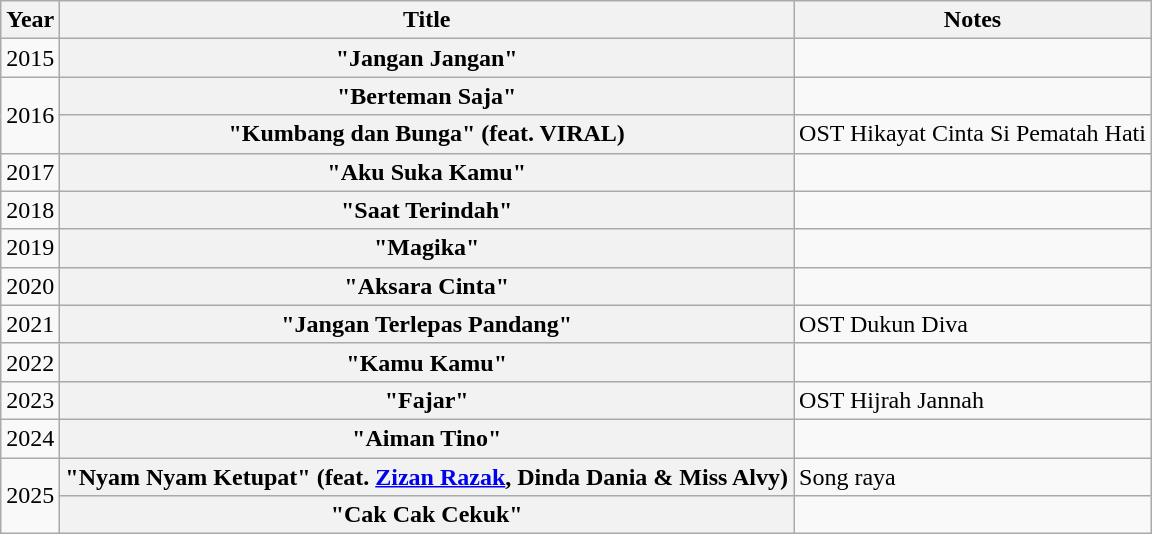<table class="wikitable">
<tr>
<th>Year</th>
<th>Title</th>
<th>Notes</th>
</tr>
<tr>
<td>2015</td>
<th>"Jangan Jangan"</th>
<td></td>
</tr>
<tr>
<td rowspan="2">2016</td>
<th>"Berteman Saja"</th>
<td></td>
</tr>
<tr>
<th>"Kumbang dan Bunga" (feat. VIRAL)</th>
<td>OST Hikayat Cinta Si Pematah Hati</td>
</tr>
<tr>
<td>2017</td>
<th>"Aku Suka Kamu"</th>
<td></td>
</tr>
<tr>
<td>2018</td>
<th>"Saat Terindah"</th>
<td></td>
</tr>
<tr>
<td>2019</td>
<th>"Magika"</th>
<td></td>
</tr>
<tr>
<td>2020</td>
<th>"Aksara Cinta"</th>
<td></td>
</tr>
<tr>
<td>2021</td>
<th>"Jangan Terlepas Pandang"</th>
<td>OST Dukun Diva</td>
</tr>
<tr>
<td>2022</td>
<th>"Kamu Kamu"</th>
<td></td>
</tr>
<tr>
<td>2023</td>
<th>"Fajar"</th>
<td>OST Hijrah Jannah</td>
</tr>
<tr>
<td>2024</td>
<th>"Aiman Tino"</th>
<td></td>
</tr>
<tr>
<td rowspan="2">2025</td>
<th>"Nyam Nyam Ketupat" (feat. <a href='#'>Zizan Razak</a>, Dinda Dania & Miss Alvy)</th>
<td>Song raya</td>
</tr>
<tr>
<th>"Cak Cak Cekuk"</th>
<td></td>
</tr>
</table>
